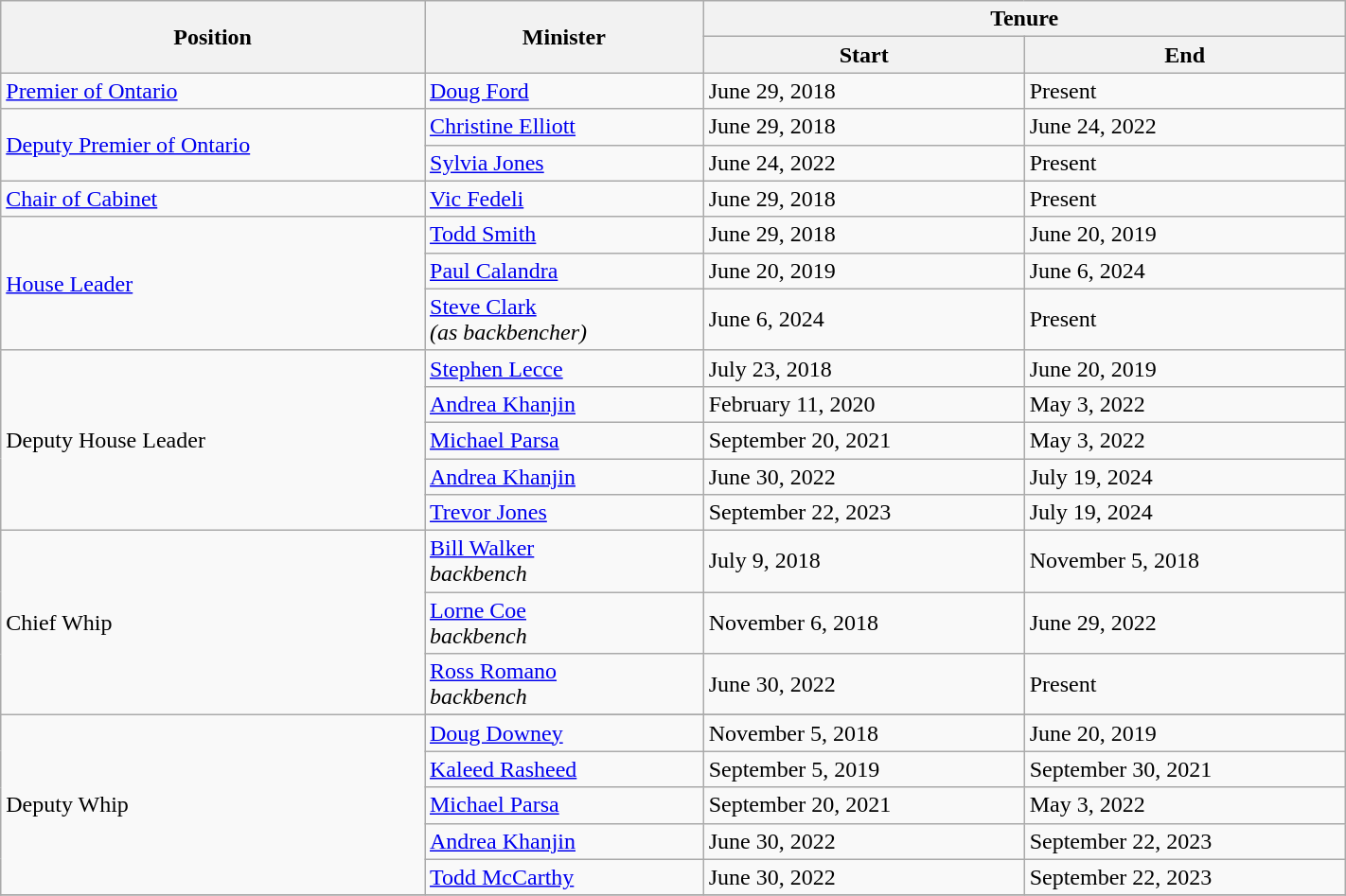<table class="wikitable" style="width: 75%">
<tr>
<th rowspan="2"; "width: 100px;">Position</th>
<th rowspan="2"; "width: 200px;">Minister</th>
<th colspan="2"; "width: 300px;">Tenure</th>
</tr>
<tr>
<th>Start</th>
<th>End</th>
</tr>
<tr>
<td><a href='#'>Premier of Ontario</a></td>
<td><a href='#'>Doug Ford</a></td>
<td>June 29, 2018</td>
<td>Present</td>
</tr>
<tr>
<td rowspan="2"><a href='#'>Deputy Premier of Ontario</a></td>
<td><a href='#'>Christine Elliott</a></td>
<td>June 29, 2018</td>
<td>June 24, 2022</td>
</tr>
<tr>
<td><a href='#'>Sylvia Jones</a></td>
<td>June 24, 2022</td>
<td>Present</td>
</tr>
<tr>
<td rowspan="1"><a href='#'>Chair of Cabinet</a></td>
<td><a href='#'>Vic Fedeli</a></td>
<td>June 29, 2018</td>
<td>Present</td>
</tr>
<tr>
<td rowspan="3"><a href='#'>House Leader</a></td>
<td><a href='#'>Todd Smith</a></td>
<td>June 29, 2018</td>
<td>June 20, 2019</td>
</tr>
<tr>
<td><a href='#'>Paul Calandra</a></td>
<td>June 20, 2019</td>
<td>June 6, 2024</td>
</tr>
<tr>
<td><a href='#'>Steve Clark</a> <br> <em>(as backbencher)</em></td>
<td>June 6, 2024</td>
<td>Present</td>
</tr>
<tr>
<td rowspan="5">Deputy House Leader</td>
<td><a href='#'>Stephen Lecce</a></td>
<td>July 23, 2018</td>
<td>June 20, 2019</td>
</tr>
<tr>
<td><a href='#'>Andrea Khanjin</a></td>
<td>February 11, 2020</td>
<td>May 3, 2022</td>
</tr>
<tr>
<td><a href='#'>Michael Parsa</a></td>
<td>September 20, 2021</td>
<td>May 3, 2022</td>
</tr>
<tr>
<td><a href='#'>Andrea Khanjin</a></td>
<td>June 30, 2022</td>
<td>July 19, 2024</td>
</tr>
<tr>
<td><a href='#'>Trevor Jones</a></td>
<td>September 22, 2023</td>
<td>July 19, 2024</td>
</tr>
<tr>
<td rowspan="3">Chief Whip</td>
<td><a href='#'>Bill Walker</a> <br> <em>backbench</em></td>
<td>July 9, 2018</td>
<td>November 5, 2018</td>
</tr>
<tr>
<td><a href='#'>Lorne Coe</a><br><em>backbench</em></td>
<td>November 6, 2018</td>
<td>June 29, 2022</td>
</tr>
<tr>
<td><a href='#'>Ross Romano</a> <br> <em>backbench</em></td>
<td>June 30, 2022</td>
<td>Present</td>
</tr>
<tr>
<td rowspan="6">Deputy Whip</td>
</tr>
<tr>
<td><a href='#'>Doug Downey</a></td>
<td>November 5, 2018</td>
<td>June 20, 2019</td>
</tr>
<tr>
<td><a href='#'>Kaleed Rasheed</a></td>
<td>September 5, 2019</td>
<td>September 30, 2021</td>
</tr>
<tr>
<td><a href='#'>Michael Parsa</a></td>
<td>September 20, 2021</td>
<td>May 3, 2022</td>
</tr>
<tr>
<td><a href='#'>Andrea Khanjin</a></td>
<td>June 30, 2022</td>
<td>September 22, 2023</td>
</tr>
<tr>
<td><a href='#'>Todd McCarthy</a></td>
<td>June 30, 2022</td>
<td>September 22, 2023</td>
</tr>
<tr>
</tr>
</table>
